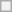<table class="wikitable plainrowheaders">
<tr>
<th scope="row"></th>
</tr>
</table>
